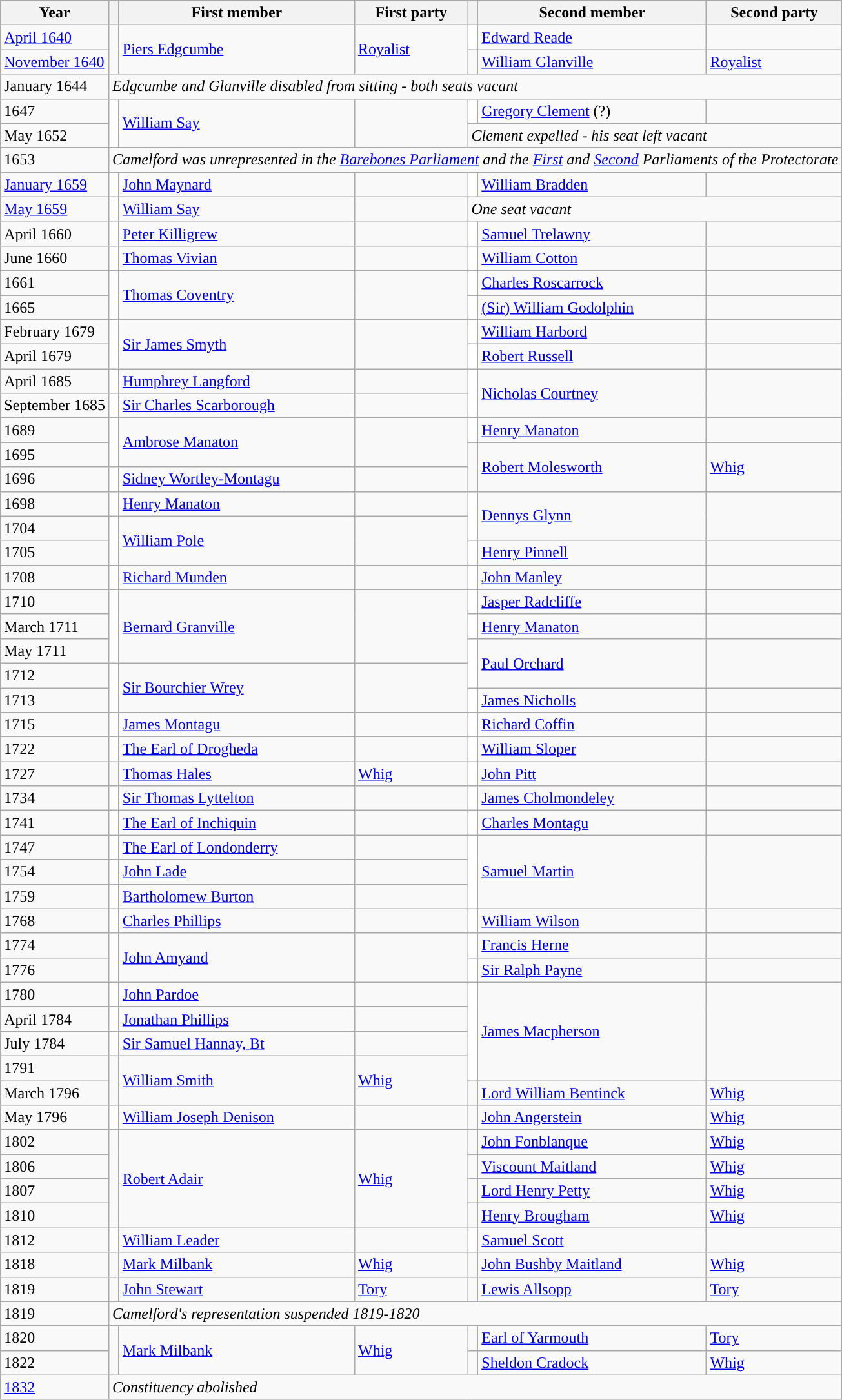<table class="wikitable">
<tr>
<th>Year</th>
<th></th>
<th>First member</th>
<th>First party</th>
<th></th>
<th>Second member</th>
<th>Second party</th>
</tr>
<tr>
<td><a href='#'>April 1640</a></td>
<td rowspan="2" style="color:inherit;background-color: "></td>
<td rowspan="2"><a href='#'>Piers Edgcumbe</a></td>
<td rowspan="2"><a href='#'>Royalist</a></td>
<td style="color:inherit;background-color: white"></td>
<td><a href='#'>Edward Reade</a></td>
<td></td>
</tr>
<tr>
<td><a href='#'>November 1640</a></td>
<td style="color:inherit;background-color: "></td>
<td><a href='#'>William Glanville</a></td>
<td><a href='#'>Royalist</a></td>
</tr>
<tr>
<td>January 1644</td>
<td colspan="6"><em>Edgcumbe and Glanville disabled from sitting - both seats vacant</em></td>
</tr>
<tr>
<td>1647</td>
<td rowspan="2" style="color:inherit;background-color: white"></td>
<td rowspan="2"><a href='#'>William Say</a></td>
<td rowspan="2"></td>
<td style="color:inherit;background-color: white"></td>
<td><a href='#'>Gregory Clement</a> (?) </td>
<td></td>
</tr>
<tr>
<td>May 1652</td>
<td colspan="6"><em>Clement expelled - his seat left vacant</em></td>
</tr>
<tr>
<td>1653</td>
<td colspan="6"><em>Camelford was unrepresented in the <a href='#'>Barebones Parliament</a> and the <a href='#'>First</a> and <a href='#'>Second</a> Parliaments of the Protectorate</em></td>
</tr>
<tr>
<td><a href='#'>January 1659</a></td>
<td style="color:inherit;background-color: white"></td>
<td><a href='#'>John Maynard</a></td>
<td></td>
<td style="color:inherit;background-color: white"></td>
<td><a href='#'>William Bradden</a></td>
<td></td>
</tr>
<tr>
<td><a href='#'>May 1659</a></td>
<td style="color:inherit;background-color: white"></td>
<td><a href='#'>William Say</a></td>
<td></td>
<td colspan="3"><em>One seat vacant</em></td>
</tr>
<tr>
<td>April 1660</td>
<td style="color:inherit;background-color: white"></td>
<td><a href='#'>Peter Killigrew</a></td>
<td></td>
<td style="color:inherit;background-color: white"></td>
<td><a href='#'>Samuel Trelawny</a></td>
<td></td>
</tr>
<tr>
<td>June 1660</td>
<td style="color:inherit;background-color: white"></td>
<td><a href='#'>Thomas Vivian</a></td>
<td></td>
<td style="color:inherit;background-color: white"></td>
<td><a href='#'>William Cotton</a></td>
<td></td>
</tr>
<tr>
<td>1661</td>
<td rowspan="2" style="color:inherit;background-color: white"></td>
<td rowspan="2"><a href='#'>Thomas Coventry</a></td>
<td rowspan="2"></td>
<td style="color:inherit;background-color: white"></td>
<td><a href='#'>Charles Roscarrock</a></td>
<td></td>
</tr>
<tr>
<td>1665</td>
<td style="color:inherit;background-color: white"></td>
<td><a href='#'>(Sir) William Godolphin</a></td>
<td></td>
</tr>
<tr>
<td>February 1679</td>
<td rowspan="2" style="color:inherit;background-color: white"></td>
<td rowspan="2"><a href='#'>Sir James Smyth</a></td>
<td rowspan="2"></td>
<td style="color:inherit;background-color: white"></td>
<td><a href='#'>William Harbord</a></td>
<td></td>
</tr>
<tr>
<td>April 1679</td>
<td style="color:inherit;background-color: white"></td>
<td><a href='#'>Robert Russell</a></td>
<td></td>
</tr>
<tr>
<td>April 1685</td>
<td style="color:inherit;background-color: white"></td>
<td><a href='#'>Humphrey Langford</a></td>
<td></td>
<td rowspan="2" style="color:inherit;background-color: white"></td>
<td rowspan="2"><a href='#'>Nicholas Courtney</a></td>
<td rowspan="2"></td>
</tr>
<tr>
<td>September 1685</td>
<td style="color:inherit;background-color: white"></td>
<td><a href='#'>Sir Charles Scarborough</a></td>
<td></td>
</tr>
<tr>
<td>1689</td>
<td rowspan="2" style="color:inherit;background-color: white"></td>
<td rowspan="2"><a href='#'>Ambrose Manaton</a></td>
<td rowspan="2"></td>
<td style="color:inherit;background-color: white"></td>
<td><a href='#'>Henry Manaton</a></td>
<td></td>
</tr>
<tr>
<td>1695</td>
<td rowspan="2" style="color:inherit;background-color: "></td>
<td rowspan="2"><a href='#'>Robert Molesworth</a></td>
<td rowspan="2"><a href='#'>Whig</a></td>
</tr>
<tr>
<td>1696</td>
<td style="color:inherit;background-color: white"></td>
<td><a href='#'>Sidney Wortley-Montagu</a></td>
<td></td>
</tr>
<tr>
<td>1698</td>
<td style="color:inherit;background-color: white"></td>
<td><a href='#'>Henry Manaton</a></td>
<td></td>
<td rowspan="2" style="color:inherit;background-color: white"></td>
<td rowspan="2"><a href='#'>Dennys Glynn</a></td>
<td rowspan="2"></td>
</tr>
<tr>
<td>1704</td>
<td rowspan="2" style="color:inherit;background-color: white"></td>
<td rowspan="2"><a href='#'>William Pole</a></td>
<td rowspan="2"></td>
</tr>
<tr>
<td>1705</td>
<td style="color:inherit;background-color: white"></td>
<td><a href='#'>Henry Pinnell</a></td>
<td></td>
</tr>
<tr>
<td>1708</td>
<td style="color:inherit;background-color: white"></td>
<td><a href='#'>Richard Munden</a></td>
<td></td>
<td style="color:inherit;background-color: white"></td>
<td><a href='#'>John Manley</a></td>
<td></td>
</tr>
<tr>
<td>1710</td>
<td rowspan="3" style="color:inherit;background-color: white"></td>
<td rowspan="3"><a href='#'>Bernard Granville</a></td>
<td rowspan="3"></td>
<td style="color:inherit;background-color: white"></td>
<td><a href='#'>Jasper Radcliffe</a></td>
<td></td>
</tr>
<tr>
<td>March 1711</td>
<td style="color:inherit;background-color: white"></td>
<td><a href='#'>Henry Manaton</a></td>
<td></td>
</tr>
<tr>
<td>May 1711</td>
<td rowspan="2" style="color:inherit;background-color: white"></td>
<td rowspan="2"><a href='#'>Paul Orchard</a></td>
<td rowspan="2"></td>
</tr>
<tr>
<td>1712</td>
<td rowspan="2" style="color:inherit;background-color: white"></td>
<td rowspan="2"><a href='#'>Sir Bourchier Wrey</a></td>
<td rowspan="2"></td>
</tr>
<tr>
<td>1713</td>
<td style="color:inherit;background-color: white"></td>
<td><a href='#'>James Nicholls</a></td>
<td></td>
</tr>
<tr>
<td>1715</td>
<td style="color:inherit;background-color: white"></td>
<td><a href='#'>James Montagu</a></td>
<td></td>
<td style="color:inherit;background-color: white"></td>
<td><a href='#'>Richard Coffin</a></td>
<td></td>
</tr>
<tr>
<td>1722</td>
<td style="color:inherit;background-color: white"></td>
<td><a href='#'>The Earl of Drogheda</a></td>
<td></td>
<td style="color:inherit;background-color: white"></td>
<td><a href='#'>William Sloper</a></td>
<td></td>
</tr>
<tr>
<td>1727</td>
<td style="color:inherit;background-color: "></td>
<td><a href='#'>Thomas Hales</a></td>
<td><a href='#'>Whig</a></td>
<td style="color:inherit;background-color: white"></td>
<td><a href='#'>John Pitt</a></td>
<td></td>
</tr>
<tr>
<td>1734</td>
<td style="color:inherit;background-color: white"></td>
<td><a href='#'>Sir Thomas Lyttelton</a></td>
<td></td>
<td style="color:inherit;background-color: white"></td>
<td><a href='#'>James Cholmondeley</a></td>
<td></td>
</tr>
<tr>
<td>1741</td>
<td style="color:inherit;background-color: white"></td>
<td><a href='#'>The Earl of Inchiquin</a></td>
<td></td>
<td style="color:inherit;background-color: white"></td>
<td><a href='#'>Charles Montagu</a></td>
<td></td>
</tr>
<tr>
<td>1747</td>
<td style="color:inherit;background-color: white"></td>
<td><a href='#'>The Earl of Londonderry</a></td>
<td></td>
<td rowspan="3" style="color:inherit;background-color: white"></td>
<td rowspan="3"><a href='#'>Samuel Martin</a></td>
<td rowspan="3"></td>
</tr>
<tr>
<td>1754</td>
<td style="color:inherit;background-color: white"></td>
<td><a href='#'>John Lade</a></td>
<td></td>
</tr>
<tr>
<td>1759</td>
<td style="color:inherit;background-color: white"></td>
<td><a href='#'>Bartholomew Burton</a></td>
<td></td>
</tr>
<tr>
<td>1768</td>
<td style="color:inherit;background-color: white"></td>
<td><a href='#'>Charles Phillips</a></td>
<td></td>
<td style="color:inherit;background-color: white"></td>
<td><a href='#'>William Wilson</a></td>
<td></td>
</tr>
<tr>
<td>1774</td>
<td rowspan="2" style="color:inherit;background-color: white"></td>
<td rowspan="2"><a href='#'>John Amyand</a></td>
<td rowspan="2"></td>
<td style="color:inherit;background-color: white"></td>
<td><a href='#'>Francis Herne</a></td>
<td></td>
</tr>
<tr>
<td>1776</td>
<td style="color:inherit;background-color: white"></td>
<td><a href='#'>Sir Ralph Payne</a></td>
<td></td>
</tr>
<tr>
<td>1780</td>
<td style="color:inherit;background-color: white"></td>
<td><a href='#'>John Pardoe</a></td>
<td></td>
<td rowspan="4" style="color:inherit;background-color: white"></td>
<td rowspan="4"><a href='#'>James Macpherson</a></td>
<td rowspan="4"></td>
</tr>
<tr>
<td>April 1784</td>
<td style="color:inherit;background-color: white"></td>
<td><a href='#'>Jonathan Phillips</a></td>
<td></td>
</tr>
<tr>
<td>July 1784</td>
<td style="color:inherit;background-color: white"></td>
<td><a href='#'>Sir Samuel Hannay, Bt</a></td>
<td></td>
</tr>
<tr>
<td>1791</td>
<td rowspan="2" style="color:inherit;background-color: "></td>
<td rowspan="2"><a href='#'>William Smith</a></td>
<td rowspan="2"><a href='#'>Whig</a></td>
</tr>
<tr>
<td>March 1796</td>
<td style="color:inherit;background-color: "></td>
<td><a href='#'>Lord William Bentinck</a></td>
<td><a href='#'>Whig</a></td>
</tr>
<tr>
<td>May 1796</td>
<td style="color:inherit;background-color: white"></td>
<td><a href='#'>William Joseph Denison</a></td>
<td></td>
<td style="color:inherit;background-color: "></td>
<td><a href='#'>John Angerstein</a></td>
<td><a href='#'>Whig</a></td>
</tr>
<tr>
<td>1802</td>
<td rowspan="4" style="color:inherit;background-color: "></td>
<td rowspan="4"><a href='#'>Robert Adair</a></td>
<td rowspan="4"><a href='#'>Whig</a></td>
<td style="color:inherit;background-color: "></td>
<td><a href='#'>John Fonblanque</a></td>
<td><a href='#'>Whig</a></td>
</tr>
<tr>
<td>1806</td>
<td style="color:inherit;background-color: "></td>
<td><a href='#'>Viscount Maitland</a></td>
<td><a href='#'>Whig</a></td>
</tr>
<tr>
<td>1807</td>
<td style="color:inherit;background-color: "></td>
<td><a href='#'>Lord Henry Petty</a></td>
<td><a href='#'>Whig</a></td>
</tr>
<tr>
<td>1810</td>
<td style="color:inherit;background-color: "></td>
<td><a href='#'>Henry Brougham</a></td>
<td><a href='#'>Whig</a></td>
</tr>
<tr>
<td>1812</td>
<td style="color:inherit;background-color: white"></td>
<td><a href='#'>William Leader</a></td>
<td></td>
<td style="color:inherit;background-color: white"></td>
<td><a href='#'>Samuel Scott</a></td>
<td></td>
</tr>
<tr>
<td>1818</td>
<td style="color:inherit;background-color: "></td>
<td><a href='#'>Mark Milbank</a></td>
<td><a href='#'>Whig</a></td>
<td style="color:inherit;background-color: "></td>
<td><a href='#'>John Bushby Maitland</a></td>
<td><a href='#'>Whig</a></td>
</tr>
<tr>
<td>1819</td>
<td style="color:inherit;background-color: "></td>
<td><a href='#'>John Stewart</a></td>
<td><a href='#'>Tory</a></td>
<td style="color:inherit;background-color: "></td>
<td><a href='#'>Lewis Allsopp</a></td>
<td><a href='#'>Tory</a></td>
</tr>
<tr>
<td>1819</td>
<td colspan="6"><em>Camelford's representation suspended 1819-1820</em></td>
</tr>
<tr>
<td>1820</td>
<td rowspan="2" style="color:inherit;background-color: "></td>
<td rowspan="2"><a href='#'>Mark Milbank</a></td>
<td rowspan="2"><a href='#'>Whig</a></td>
<td style="color:inherit;background-color: "></td>
<td><a href='#'>Earl of Yarmouth</a></td>
<td><a href='#'>Tory</a></td>
</tr>
<tr>
<td>1822</td>
<td style="color:inherit;background-color: "></td>
<td><a href='#'>Sheldon Cradock</a></td>
<td><a href='#'>Whig</a></td>
</tr>
<tr>
<td><a href='#'>1832</a></td>
<td colspan="6"><em>Constituency abolished</em></td>
</tr>
</table>
